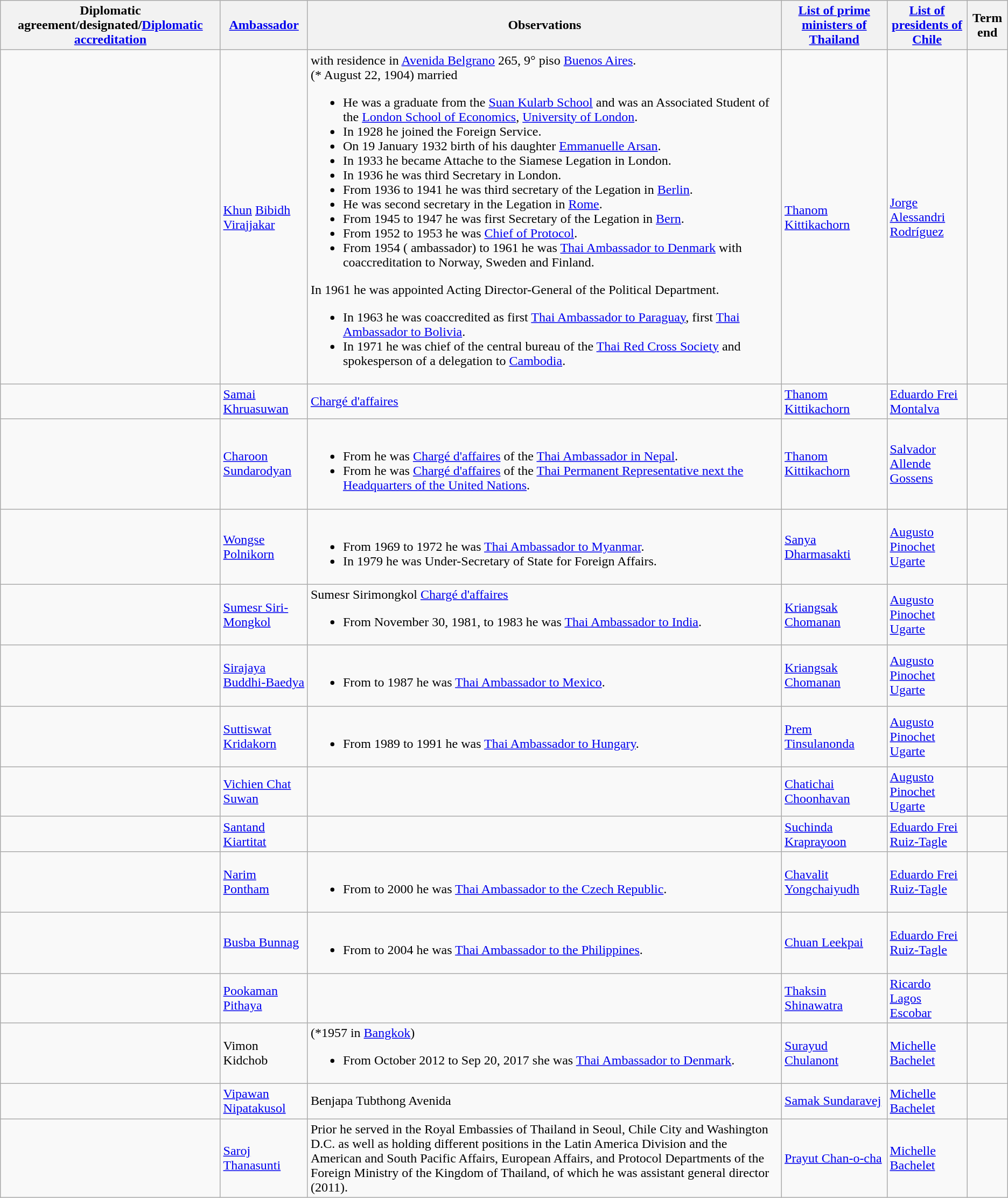<table class="wikitable sortable">
<tr>
<th>Diplomatic agreement/designated/<a href='#'>Diplomatic accreditation</a></th>
<th><a href='#'>Ambassador</a></th>
<th>Observations</th>
<th><a href='#'>List of prime ministers of Thailand</a></th>
<th><a href='#'>List of presidents of Chile</a></th>
<th>Term end</th>
</tr>
<tr>
<td></td>
<td><a href='#'>Khun</a> <a href='#'>Bibidh Virajjakar</a></td>
<td>with residence in <a href='#'>Avenida Belgrano</a> 265, 9° piso <a href='#'>Buenos Aires</a>.<br>(* August 22, 1904) married<ul><li>He was a graduate from the <a href='#'>Suan Kularb School</a> and was an Associated Student of the <a href='#'>London School of Economics</a>, <a href='#'>University of London</a>.</li><li>In 1928 he joined the Foreign Service.</li><li>On 19 January 1932 birth of his daughter <a href='#'>Emmanuelle Arsan</a>.</li><li>In 1933 he became Attache to the Siamese Legation in London.</li><li>In 1936 he was third Secretary in London.</li><li>From 1936 to 1941 he was third secretary of the Legation in <a href='#'>Berlin</a>.</li><li>He was second secretary in the Legation in <a href='#'>Rome</a>.</li><li>From 1945 to 1947 he was first Secretary of the Legation in <a href='#'>Bern</a>.</li><li>From 1952 to 1953 he was <a href='#'>Chief of Protocol</a>.</li><li>From 1954 ( ambassador) to 1961 he was <a href='#'>Thai Ambassador to Denmark</a> with coaccreditation to Norway, Sweden and Finland.</li></ul>In 1961 he was appointed Acting Director-General of the Political Department.<ul><li>In 1963 he was coaccredited as first <a href='#'>Thai Ambassador to Paraguay</a>, first <a href='#'>Thai Ambassador to Bolivia</a>.</li><li>In 1971 he was chief of the central bureau of the <a href='#'>Thai Red Cross Society</a> and spokesperson of a delegation to <a href='#'>Cambodia</a>.</li></ul></td>
<td><a href='#'>Thanom Kittikachorn</a></td>
<td><a href='#'>Jorge Alessandri Rodríguez</a></td>
<td></td>
</tr>
<tr>
<td></td>
<td><a href='#'>Samai Khruasuwan</a></td>
<td><a href='#'>Chargé d'affaires</a></td>
<td><a href='#'>Thanom Kittikachorn</a></td>
<td><a href='#'>Eduardo Frei Montalva</a></td>
<td></td>
</tr>
<tr>
<td></td>
<td><a href='#'>Charoon Sundarodyan</a></td>
<td><br><ul><li>From  he was <a href='#'>Chargé d'affaires</a> of the <a href='#'>Thai Ambassador in Nepal</a>.</li><li>From  he was <a href='#'>Chargé d'affaires</a> of the <a href='#'>Thai Permanent Representative next the Headquarters of the United Nations</a>.</li></ul></td>
<td><a href='#'>Thanom Kittikachorn</a></td>
<td><a href='#'>Salvador Allende Gossens</a></td>
<td></td>
</tr>
<tr>
<td></td>
<td><a href='#'>Wongse Polnikorn</a></td>
<td><br><ul><li>From 1969 to 1972  he was <a href='#'>Thai Ambassador to Myanmar</a>.</li><li>In 1979 he was Under-Secretary of State for Foreign Affairs.</li></ul></td>
<td><a href='#'>Sanya Dharmasakti</a></td>
<td><a href='#'>Augusto Pinochet Ugarte</a></td>
<td></td>
</tr>
<tr>
<td></td>
<td><a href='#'>Sumesr Siri-Mongkol</a></td>
<td>Sumesr Sirimongkol <a href='#'>Chargé d'affaires</a><br><ul><li>From November 30, 1981, to 1983 he was <a href='#'>Thai Ambassador to India</a>.</li></ul></td>
<td><a href='#'>Kriangsak Chomanan</a></td>
<td><a href='#'>Augusto Pinochet Ugarte</a></td>
<td></td>
</tr>
<tr>
<td></td>
<td><a href='#'>Sirajaya Buddhi-Baedya</a></td>
<td><br><ul><li>From  to 1987 he was <a href='#'>Thai Ambassador to Mexico</a>.</li></ul></td>
<td><a href='#'>Kriangsak Chomanan</a></td>
<td><a href='#'>Augusto Pinochet Ugarte</a></td>
<td></td>
</tr>
<tr>
<td></td>
<td><a href='#'>Suttiswat Kridakorn</a></td>
<td><br><ul><li>From 1989 to 1991 he was <a href='#'>Thai Ambassador to Hungary</a>.</li></ul></td>
<td><a href='#'>Prem Tinsulanonda</a></td>
<td><a href='#'>Augusto Pinochet Ugarte</a></td>
<td></td>
</tr>
<tr>
<td></td>
<td><a href='#'>Vichien Chat Suwan</a></td>
<td></td>
<td><a href='#'>Chatichai Choonhavan</a></td>
<td><a href='#'>Augusto Pinochet Ugarte</a></td>
<td></td>
</tr>
<tr>
<td></td>
<td><a href='#'>Santand Kiartitat</a></td>
<td></td>
<td><a href='#'>Suchinda Kraprayoon</a></td>
<td><a href='#'>Eduardo Frei Ruiz-Tagle</a></td>
<td></td>
</tr>
<tr>
<td></td>
<td><a href='#'>Narim Pontham</a></td>
<td><br><ul><li>From  to 2000 he was <a href='#'>Thai Ambassador to the Czech Republic</a>.</li></ul></td>
<td><a href='#'>Chavalit Yongchaiyudh</a></td>
<td><a href='#'>Eduardo Frei Ruiz-Tagle</a></td>
<td></td>
</tr>
<tr>
<td></td>
<td><a href='#'>Busba Bunnag</a></td>
<td><br><ul><li>From  to 2004 he was <a href='#'>Thai Ambassador to the Philippines</a>.</li></ul></td>
<td><a href='#'>Chuan Leekpai</a></td>
<td><a href='#'>Eduardo Frei Ruiz-Tagle</a></td>
<td></td>
</tr>
<tr>
<td></td>
<td><a href='#'>Pookaman Pithaya</a></td>
<td></td>
<td><a href='#'>Thaksin Shinawatra</a></td>
<td><a href='#'>Ricardo Lagos Escobar</a></td>
<td></td>
</tr>
<tr>
<td></td>
<td>Vimon Kidchob</td>
<td>(*1957 in <a href='#'>Bangkok</a>)<br><ul><li>From October 2012 to Sep 20, 2017 she was <a href='#'>Thai Ambassador to Denmark</a>.</li></ul></td>
<td><a href='#'>Surayud Chulanont</a></td>
<td><a href='#'>Michelle Bachelet</a></td>
<td></td>
</tr>
<tr>
<td></td>
<td><a href='#'>Vipawan Nipatakusol</a></td>
<td>Benjapa Tubthong Avenida</td>
<td><a href='#'>Samak Sundaravej</a></td>
<td><a href='#'>Michelle Bachelet</a></td>
<td></td>
</tr>
<tr>
<td></td>
<td><a href='#'>Saroj Thanasunti</a></td>
<td>Prior he served in the Royal Embassies of Thailand in Seoul, Chile City and Washington D.C. as well as holding different positions in the Latin America Division and the American and South Pacific Affairs, European Affairs, and Protocol Departments of the Foreign Ministry of the Kingdom of Thailand, of which he was assistant general director (2011).</td>
<td><a href='#'>Prayut Chan-o-cha</a></td>
<td><a href='#'>Michelle Bachelet</a></td>
<td></td>
</tr>
</table>
